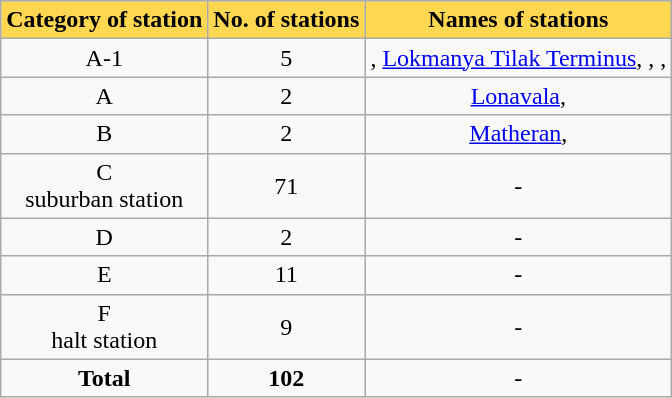<table class="wikitable sortable">
<tr>
<th style="background:#ffd750;">Category of station</th>
<th style="background:#ffd750;">No. of stations</th>
<th style="background:#ffd750;">Names of stations</th>
</tr>
<tr>
<td style="text-align:center;">A-1</td>
<td style="text-align:center;">5</td>
<td style="text-align:center;">,  <a href='#'>Lokmanya Tilak Terminus</a>, , , </td>
</tr>
<tr>
<td style="text-align:center;">A</td>
<td style="text-align:center;">2</td>
<td style="text-align:center;"><a href='#'>Lonavala</a>, </td>
</tr>
<tr>
<td style="text-align:center;">B</td>
<td style="text-align:center;">2</td>
<td style="text-align:center;"><a href='#'>Matheran</a>, </td>
</tr>
<tr>
<td style="text-align:center;">C<br>suburban station</td>
<td style="text-align:center;">71</td>
<td style="text-align:center;">-</td>
</tr>
<tr>
<td style="text-align:center;">D</td>
<td style="text-align:center;">2</td>
<td style="text-align:center;">-</td>
</tr>
<tr>
<td style="text-align:center;">E</td>
<td style="text-align:center;">11</td>
<td style="text-align:center;">-</td>
</tr>
<tr>
<td style="text-align:center;">F<br>halt station</td>
<td style="text-align:center;">9</td>
<td style="text-align:center;">-</td>
</tr>
<tr>
<td style="text-align:center;"><strong>Total</strong></td>
<td style="text-align:center;"><strong>102</strong></td>
<td style="text-align:center;">-</td>
</tr>
</table>
